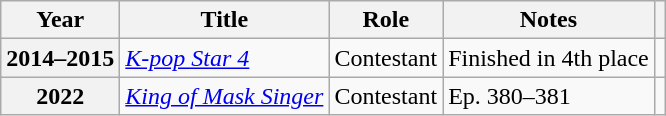<table class="wikitable plainrowheaders">
<tr>
<th scope="col">Year</th>
<th scope="col">Title</th>
<th scope="col">Role</th>
<th scope="col">Notes</th>
<th scope="col" class="unsortable"></th>
</tr>
<tr>
<th scope="row">2014–2015</th>
<td><em><a href='#'>K-pop Star 4</a></em></td>
<td>Contestant</td>
<td>Finished in 4th place</td>
<td style="text-align:center"></td>
</tr>
<tr>
<th scope="row">2022</th>
<td><em><a href='#'>King of Mask Singer</a></em></td>
<td>Contestant</td>
<td>Ep. 380–381</td>
<td style="text-align:center"></td>
</tr>
</table>
